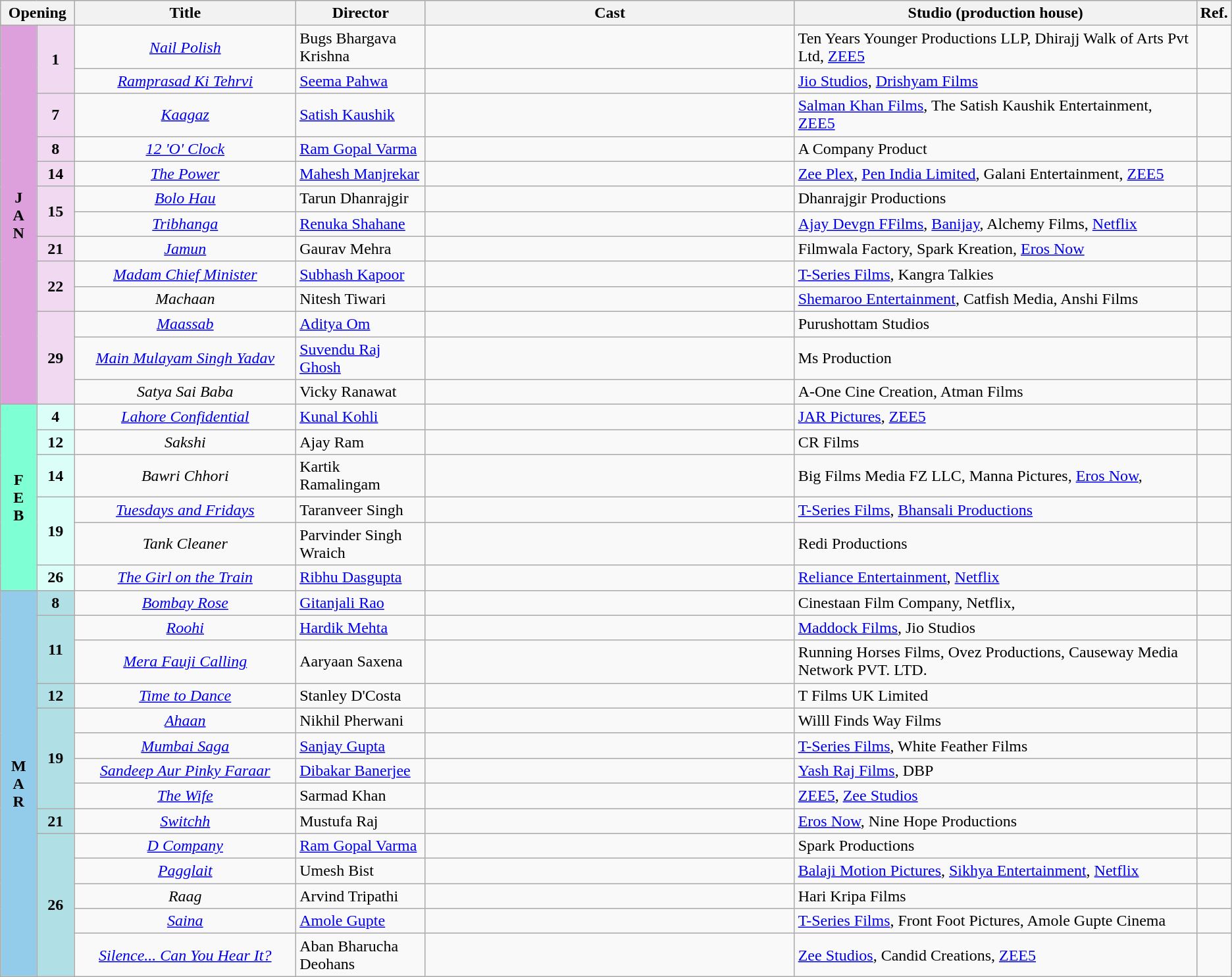<table class="wikitable">
<tr style="background:#b0e0e6; text-align:center;">
<th colspan="2" style="width:6%;"><strong>Opening</strong></th>
<th style="width:18%;"><strong>Title</strong></th>
<th style="width:10.5%;"><strong>Director</strong></th>
<th style="width:30%;"><strong>Cast</strong></th>
<th>Studio (production house)</th>
<th>Ref.</th>
</tr>
<tr January>
<th rowspan="13" style="text-align:center; background:plum; textcolor:#000;"><strong>J<br>A<br>N</strong></th>
<td rowspan="2" style="text-align:center;background:#f1daf1;"><strong>1</strong></td>
<td style="text-align:center;"><em><a href='#'>Nail Polish</a></em></td>
<td>Bugs Bhargava Krishna</td>
<td></td>
<td>Ten Years Younger Productions LLP, Dhirajj Walk of Arts Pvt Ltd, <a href='#'>ZEE5</a></td>
<td></td>
</tr>
<tr>
<td style="text-align:center;"><em><a href='#'>Ramprasad Ki Tehrvi</a></em></td>
<td><a href='#'>Seema Pahwa</a></td>
<td></td>
<td><a href='#'>Jio Studios</a>, <a href='#'>Drishyam Films</a></td>
<td></td>
</tr>
<tr>
<td style="text-align:center;background:#f1daf1;"><strong>7</strong></td>
<td style="text-align:center;"><em><a href='#'>Kaagaz</a></em></td>
<td><a href='#'>Satish Kaushik</a></td>
<td></td>
<td><a href='#'>Salman Khan Films</a>, The Satish Kaushik Entertainment, <a href='#'>ZEE5</a></td>
<td></td>
</tr>
<tr>
<td style="text-align:center;background:#f1daf1;"><strong>8</strong></td>
<td style="text-align:center;"><em><a href='#'>12 'O' Clock</a></em></td>
<td><a href='#'>Ram Gopal Varma</a></td>
<td></td>
<td>A Company Product</td>
<td></td>
</tr>
<tr>
<td style="text-align:center;background:#f1daf1;"><strong>14</strong></td>
<td style="text-align:center;"><em><a href='#'>The Power</a></em></td>
<td><a href='#'>Mahesh Manjrekar</a></td>
<td></td>
<td><a href='#'>Zee Plex</a>, <a href='#'>Pen India Limited</a>, Galani Entertainment, <a href='#'>ZEE5</a></td>
<td></td>
</tr>
<tr>
<td rowspan="2" style="text-align:center;background:#f1daf1;"><strong>15</strong></td>
<td style="text-align:center;"><em><a href='#'>Bolo Hau</a></em></td>
<td>Tarun Dhanrajgir</td>
<td></td>
<td>Dhanrajgir Productions</td>
<td></td>
</tr>
<tr>
<td style="text-align:center;"><em><a href='#'>Tribhanga</a></em></td>
<td><a href='#'>Renuka Shahane</a></td>
<td></td>
<td><a href='#'>Ajay Devgn FFilms</a>, <a href='#'>Banijay</a>, Alchemy Films, <a href='#'>Netflix</a></td>
<td></td>
</tr>
<tr>
<td style="text-align:center;background:#f1daf1;"><strong>21</strong></td>
<td style="text-align:center;"><em><a href='#'>Jamun</a></em></td>
<td>Gaurav Mehra</td>
<td></td>
<td>Filmwala Factory, Spark Kreation, <a href='#'>Eros Now</a></td>
<td></td>
</tr>
<tr>
<td rowspan="2" style="text-align:center;background:#f1daf1;"><strong>22</strong></td>
<td style="text-align:center;"><em><a href='#'>Madam Chief Minister</a></em></td>
<td><a href='#'>Subhash Kapoor</a></td>
<td></td>
<td><a href='#'>T-Series Films</a>, Kangra Talkies</td>
<td></td>
</tr>
<tr>
<td style="text-align:center;"><em>Machaan</em></td>
<td>Nitesh Tiwari</td>
<td></td>
<td><a href='#'>Shemaroo Entertainment</a>, Catfish Media, Anshi Films</td>
<td></td>
</tr>
<tr>
<td rowspan="3" style="text-align:center;background:#f1daf1;"><strong>29</strong></td>
<td style="text-align:center;"><em><a href='#'>Maassab</a></em></td>
<td><a href='#'>Aditya Om</a></td>
<td></td>
<td>Purushottam Studios</td>
<td></td>
</tr>
<tr>
<td style="text-align:center;"><em><a href='#'>Main Mulayam Singh Yadav</a></em></td>
<td><a href='#'>Suvendu Raj Ghosh</a></td>
<td></td>
<td>Ms Production</td>
<td></td>
</tr>
<tr>
<td style="text-align:center;"><em>Satya Sai Baba</em></td>
<td>Vicky Ranawat</td>
<td></td>
<td>A-One Cine Creation, Atman Films</td>
<td></td>
</tr>
<tr February>
<td rowspan="6" style="text-align:center; background:#7FFFD4; textcolor:#000;"><strong>F<br>E<br>B</strong></td>
<td style="text-align:center;background:#dbfff8;"><strong>4</strong></td>
<td style="text-align:center;"><em><a href='#'>Lahore Confidential</a></em></td>
<td><a href='#'>Kunal Kohli</a></td>
<td></td>
<td><a href='#'>JAR Pictures</a>, <a href='#'>ZEE5</a></td>
<td></td>
</tr>
<tr>
<td style="text-align:center;background:#dbfff8;"><strong>12</strong></td>
<td style="text-align:center;"><em>Sakshi</em></td>
<td>Ajay Ram</td>
<td></td>
<td>CR Films</td>
<td></td>
</tr>
<tr>
<td style="text-align:center;background:#dbfff8;"><strong>14</strong></td>
<td style="text-align:center;"><em>Bawri Chhori</em></td>
<td>Kartik Ramalingam</td>
<td></td>
<td>Big Films Media FZ LLC, Manna Pictures, <a href='#'>Eros Now</a>,</td>
<td></td>
</tr>
<tr>
<td rowspan="2" style="text-align:center;background:#dbfff8;"><strong>19</strong></td>
<td style="text-align:center;"><em><a href='#'>Tuesdays and Fridays</a></em></td>
<td>Taranveer Singh</td>
<td></td>
<td><a href='#'>T-Series Films</a>, <a href='#'>Bhansali Productions</a></td>
<td></td>
</tr>
<tr>
<td style="text-align:center;"><em>Tank Cleaner</em></td>
<td>Parvinder Singh Wraich</td>
<td></td>
<td>Redi Productions</td>
<td></td>
</tr>
<tr>
<td style="text-align:center;background:#dbfff8;"><strong>26</strong></td>
<td style="text-align:center;"><em><a href='#'>The Girl on the Train</a></em></td>
<td><a href='#'>Ribhu Dasgupta</a></td>
<td></td>
<td><a href='#'>Reliance Entertainment</a>, <a href='#'>Netflix</a></td>
<td></td>
</tr>
<tr March>
<td rowspan="15" style="text-align:center; background:#93CCEA; textcolor:#000;"><strong>M<br>A<br>R</strong></td>
<td style="text-align:center;background:#B0E0E6;"><strong>8</strong></td>
<td style="text-align:center;"><em><a href='#'>Bombay Rose</a></em></td>
<td><a href='#'>Gitanjali Rao</a></td>
<td></td>
<td>Cinestaan Film Company, Netflix,</td>
<td></td>
</tr>
<tr>
<td rowspan="2" style="text-align:center;background:#B0E0E6;"><strong>11</strong></td>
<td style="text-align:center;"><em><a href='#'>Roohi</a></em></td>
<td><a href='#'>Hardik Mehta</a></td>
<td></td>
<td><a href='#'>Maddock Films</a>, Jio Studios</td>
<td></td>
</tr>
<tr>
<td style="text-align:center;"><em><a href='#'>Mera Fauji Calling</a></em></td>
<td>Aaryaan Saxena</td>
<td></td>
<td>Running Horses Films, Ovez Productions, Causeway Media Network PVT. LTD.</td>
<td></td>
</tr>
<tr>
<td style="text-align:center;background:#B0E0E6;"><strong>12</strong></td>
<td style="text-align:center;"><em><a href='#'>Time to Dance</a></em></td>
<td>Stanley D'Costa</td>
<td></td>
<td>T Films UK Limited</td>
<td></td>
</tr>
<tr>
<td rowspan="4" style="text-align:center;background:#B0E0E6;"><strong>19</strong></td>
<td style="text-align:center;"><em><a href='#'>Ahaan</a></em></td>
<td>Nikhil Pherwani</td>
<td></td>
<td>Willl Finds Way Films</td>
<td></td>
</tr>
<tr>
<td style="text-align:center;"><em><a href='#'>Mumbai Saga</a></em></td>
<td><a href='#'>Sanjay Gupta</a></td>
<td></td>
<td><a href='#'>T-Series Films</a>, White Feather Films</td>
<td></td>
</tr>
<tr>
<td style="text-align:center;"><em><a href='#'>Sandeep Aur Pinky Faraar</a></em></td>
<td><a href='#'>Dibakar Banerjee</a></td>
<td></td>
<td><a href='#'>Yash Raj Films</a>, DBP</td>
<td></td>
</tr>
<tr>
<td style="text-align:center;"><em><a href='#'>The Wife</a></em></td>
<td>Sarmad Khan</td>
<td></td>
<td><a href='#'>ZEE5</a>, <a href='#'>Zee Studios</a></td>
<td></td>
</tr>
<tr>
<td style="text-align:center;background:#B0E0E6;"><strong>21</strong></td>
<td style="text-align:center;"><em><a href='#'>Switchh</a></em></td>
<td>Mustufa Raj</td>
<td></td>
<td><a href='#'>Eros Now</a>, Nine Hope Productions</td>
<td></td>
</tr>
<tr>
<td rowspan="5" style="text-align:center;background:#B0E0E6;"><strong>26</strong></td>
<td style="text-align:center;"><em><a href='#'>D Company</a></em></td>
<td><a href='#'>Ram Gopal Varma</a></td>
<td></td>
<td>Spark Productions</td>
<td></td>
</tr>
<tr>
<td style="text-align:center;"><em><a href='#'>Pagglait</a></em></td>
<td>Umesh Bist</td>
<td></td>
<td><a href='#'>Balaji Motion Pictures</a>, <a href='#'>Sikhya Entertainment</a>, <a href='#'>Netflix</a></td>
<td></td>
</tr>
<tr>
<td style="text-align:center;"><em>Raag</em></td>
<td>Arvind Tripathi</td>
<td></td>
<td>Hari Kripa Films</td>
<td></td>
</tr>
<tr>
<td style="text-align:center;"><em><a href='#'>Saina</a></em></td>
<td><a href='#'>Amole Gupte</a></td>
<td></td>
<td><a href='#'>T-Series Films</a>, Front Foot Pictures, Amole Gupte Cinema</td>
<td></td>
</tr>
<tr>
<td style="text-align:center;"><em><a href='#'>Silence... Can You Hear It?</a></em></td>
<td>Aban Bharucha Deohans</td>
<td></td>
<td><a href='#'>Zee Studios</a>, Candid Creations, <a href='#'>ZEE5</a></td>
<td></td>
</tr>
</table>
